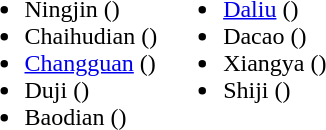<table>
<tr>
<td valign="top"><br><ul><li>Ningjin ()</li><li>Chaihudian ()</li><li><a href='#'>Changguan</a> ()</li><li>Duji ()</li><li>Baodian ()</li></ul></td>
<td valign="top"><br><ul><li><a href='#'>Daliu</a> ()</li><li>Dacao ()</li><li>Xiangya ()</li><li>Shiji ()</li></ul></td>
</tr>
</table>
